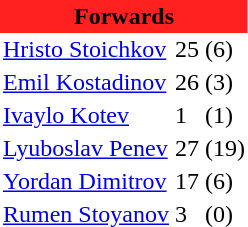<table class="toccolours" border="0" cellpadding="2" cellspacing="0" align="left" style="margin:0.5em;">
<tr>
<th colspan="4" align="center" bgcolor="#FF2020"><span>Forwards</span></th>
</tr>
<tr>
<td> <a href='#'>Hristo Stoichkov</a></td>
<td>25</td>
<td>(6)</td>
</tr>
<tr>
<td> <a href='#'>Emil Kostadinov</a></td>
<td>26</td>
<td>(3)</td>
</tr>
<tr>
<td> <a href='#'>Ivaylo Kotev</a></td>
<td>1</td>
<td>(1)</td>
</tr>
<tr>
<td> <a href='#'>Lyuboslav Penev</a></td>
<td>27</td>
<td>(19)</td>
</tr>
<tr>
<td> <a href='#'>Yordan Dimitrov</a></td>
<td>17</td>
<td>(6)</td>
</tr>
<tr>
<td> <a href='#'>Rumen Stoyanov</a></td>
<td>3</td>
<td>(0)</td>
</tr>
<tr>
</tr>
</table>
